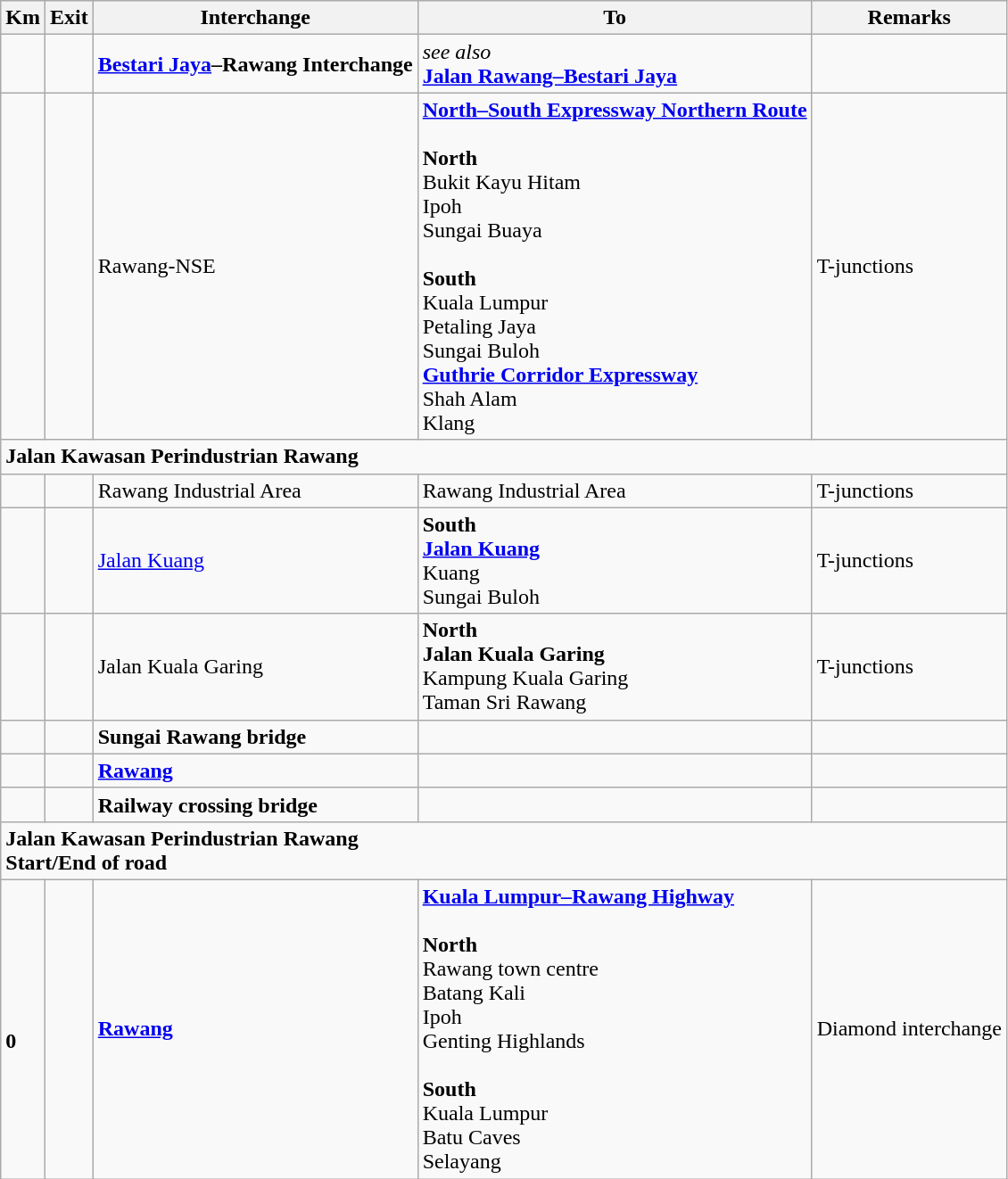<table class="wikitable">
<tr>
<th>Km</th>
<th>Exit</th>
<th>Interchange</th>
<th>To</th>
<th>Remarks</th>
</tr>
<tr>
<td></td>
<td></td>
<td><strong><a href='#'>Bestari Jaya</a>–Rawang Interchange</strong></td>
<td><em>see also</em><br> <strong><a href='#'>Jalan Rawang–Bestari Jaya</a></strong></td>
<td></td>
</tr>
<tr>
<td></td>
<td></td>
<td>Rawang-NSE</td>
<td>  <strong><a href='#'>North–South Expressway Northern Route</a></strong><br><br><strong>North</strong><br>Bukit Kayu Hitam<br>Ipoh<br>Sungai Buaya<br><br><strong>South </strong><br>Kuala Lumpur<br>Petaling Jaya<br>Sungai Buloh<br> <strong><a href='#'>Guthrie Corridor Expressway</a></strong><br>Shah Alam<br>Klang</td>
<td>T-junctions</td>
</tr>
<tr>
<td style="width:600px" colspan="6" style="text-align:center; background: white;"><strong><span>  Jalan Kawasan Perindustrian Rawang</span></strong></td>
</tr>
<tr>
<td></td>
<td></td>
<td>Rawang Industrial Area</td>
<td>Rawang Industrial Area</td>
<td>T-junctions</td>
</tr>
<tr>
<td></td>
<td></td>
<td><a href='#'>Jalan Kuang</a></td>
<td><strong>South </strong><br> <strong><a href='#'>Jalan Kuang</a></strong><br>Kuang<br>Sungai Buloh</td>
<td>T-junctions</td>
</tr>
<tr>
<td></td>
<td></td>
<td>Jalan Kuala Garing</td>
<td><strong>North</strong><br><strong>Jalan Kuala Garing</strong><br>Kampung Kuala Garing<br>Taman Sri Rawang</td>
<td>T-junctions</td>
</tr>
<tr>
<td></td>
<td></td>
<td><strong>Sungai Rawang bridge</strong></td>
<td></td>
<td></td>
</tr>
<tr>
<td></td>
<td></td>
<td><strong><a href='#'>Rawang</a></strong></td>
<td></td>
<td></td>
</tr>
<tr>
<td></td>
<td></td>
<td><strong>Railway crossing bridge</strong></td>
<td></td>
<td></td>
</tr>
<tr>
<td style="width:600px" colspan="6" style="text-align:center; background:white;"><strong><span>  Jalan Kawasan Perindustrian Rawang<br>Start/End of road</span></strong></td>
</tr>
<tr>
<td><br><strong>0</strong></td>
<td></td>
<td><strong><a href='#'>Rawang</a></strong></td>
<td> <strong><a href='#'>Kuala Lumpur–Rawang Highway</a></strong><br><br><strong>North</strong><br> Rawang town centre<br> Batang Kali<br> Ipoh<br> Genting Highlands<br><br><strong>South </strong><br> Kuala Lumpur<br> Batu Caves<br> Selayang</td>
<td>Diamond interchange</td>
</tr>
</table>
